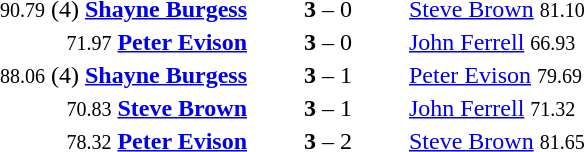<table style="text-align:center">
<tr>
<th width=223></th>
<th width=100></th>
<th width=223></th>
</tr>
<tr>
<td align=right><small>90.79</small> (4) <strong><a href='#'>Shayne Burgess</a></strong> </td>
<td><strong>3</strong> – 0</td>
<td align=left> <a href='#'>Steve Brown</a> <small>81.10</small></td>
</tr>
<tr>
<td align=right><small>71.97</small> <strong><a href='#'>Peter Evison</a></strong> </td>
<td><strong>3</strong> – 0</td>
<td align=left> <a href='#'>John Ferrell</a> <small>66.93</small></td>
</tr>
<tr>
<td align=right><small>88.06</small> (4) <strong><a href='#'>Shayne Burgess</a></strong> </td>
<td><strong>3</strong> – 1</td>
<td align=left> <a href='#'>Peter Evison</a> <small>79.69</small></td>
</tr>
<tr>
<td align=right><small>70.83</small> <strong><a href='#'>Steve Brown</a></strong> </td>
<td><strong>3</strong> – 1</td>
<td align=left> <a href='#'>John Ferrell</a> <small>71.32</small></td>
</tr>
<tr>
<td align=right><small>78.32</small> <strong><a href='#'>Peter Evison</a></strong> </td>
<td><strong>3</strong> – 2</td>
<td align=left> <a href='#'>Steve Brown</a> <small>81.65</small></td>
</tr>
</table>
